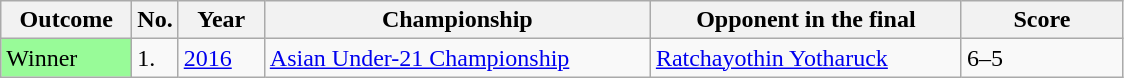<table class="sortable wikitable">
<tr>
<th width="80">Outcome</th>
<th width="20">No.</th>
<th width="50">Year</th>
<th width="250">Championship</th>
<th width="200">Opponent in the final</th>
<th width="100">Score</th>
</tr>
<tr>
<td style="background:#98fb98;">Winner</td>
<td>1.</td>
<td><a href='#'>2016</a></td>
<td><a href='#'>Asian Under-21 Championship</a></td>
<td> <a href='#'>Ratchayothin Yotharuck</a></td>
<td>6–5</td>
</tr>
</table>
